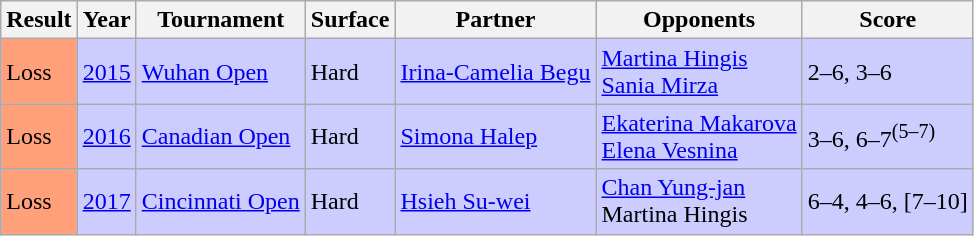<table class="sortable wikitable">
<tr>
<th>Result</th>
<th>Year</th>
<th>Tournament</th>
<th>Surface</th>
<th>Partner</th>
<th>Opponents</th>
<th class="unsortable">Score</th>
</tr>
<tr style="background:#ccf;">
<td style="background:#ffa07a;">Loss</td>
<td><a href='#'>2015</a></td>
<td><a href='#'>Wuhan Open</a></td>
<td>Hard</td>
<td> <a href='#'>Irina-Camelia Begu</a></td>
<td> <a href='#'>Martina Hingis</a> <br>  <a href='#'>Sania Mirza</a></td>
<td>2–6, 3–6</td>
</tr>
<tr style="background:#ccf;">
<td style="background:#ffa07a;">Loss</td>
<td><a href='#'>2016</a></td>
<td><a href='#'>Canadian Open</a></td>
<td>Hard</td>
<td> <a href='#'>Simona Halep</a></td>
<td> <a href='#'>Ekaterina Makarova</a> <br>  <a href='#'>Elena Vesnina</a></td>
<td>3–6, 6–7<sup>(5–7)</sup></td>
</tr>
<tr style="background:#ccf;">
<td style="background:#ffa07a;">Loss</td>
<td><a href='#'>2017</a></td>
<td><a href='#'>Cincinnati Open</a></td>
<td>Hard</td>
<td> <a href='#'>Hsieh Su-wei</a></td>
<td> <a href='#'>Chan Yung-jan</a> <br>  Martina Hingis</td>
<td>6–4, 4–6, [7–10]</td>
</tr>
</table>
